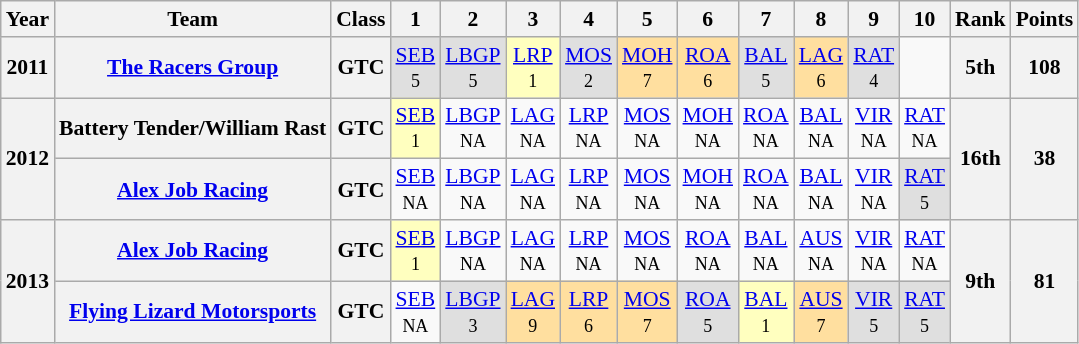<table class="wikitable" style="text-align:center; font-size:90%">
<tr>
<th>Year</th>
<th>Team</th>
<th>Class</th>
<th>1</th>
<th>2</th>
<th>3</th>
<th>4</th>
<th>5</th>
<th>6</th>
<th>7</th>
<th>8</th>
<th>9</th>
<th>10</th>
<th>Rank</th>
<th>Points</th>
</tr>
<tr>
<th>2011</th>
<th><a href='#'>The Racers Group</a></th>
<th>GTC</th>
<td style="background-color:#DFDFDF"><a href='#'>SEB</a><br><small>5</small></td>
<td style="background-color:#DFDFDF"><a href='#'>LBGP</a><br><small>5</small></td>
<td style="background-color:#FFFFBF"><a href='#'>LRP</a><br><small>1</small></td>
<td style="background-color:#DFDFDF"><a href='#'>MOS</a><br><small>2</small></td>
<td style="background-color:#FFDF9F"><a href='#'>MOH</a><br><small>7</small></td>
<td style="background-color:#FFDF9F"><a href='#'>ROA</a><br><small>6</small></td>
<td style="background-color:#DFDFDF"><a href='#'>BAL</a><br><small>5</small></td>
<td style="background-color:#FFDF9F"><a href='#'>LAG</a><br><small>6</small></td>
<td style="background-color:#DFDFDF"><a href='#'>RAT</a><br><small>4</small></td>
<td></td>
<th><strong>5th</strong></th>
<th><strong>108</strong></th>
</tr>
<tr>
<th rowspan=2>2012</th>
<th>Battery Tender/William Rast</th>
<th>GTC</th>
<td style="background:#FFFFBF;"><a href='#'>SEB</a> <br><small>1</small></td>
<td><a href='#'>LBGP</a><br><small>NA</small></td>
<td><a href='#'>LAG</a><br><small>NA</small></td>
<td><a href='#'>LRP</a><br><small>NA</small></td>
<td><a href='#'>MOS</a><br><small>NA</small></td>
<td><a href='#'>MOH</a><br><small>NA</small></td>
<td><a href='#'>ROA</a><br><small>NA</small></td>
<td><a href='#'>BAL</a><br><small>NA</small></td>
<td><a href='#'>VIR</a><br><small>NA</small></td>
<td><a href='#'>RAT</a><br><small>NA</small></td>
<th rowspan=2><strong>16th</strong></th>
<th rowspan=2><strong>38</strong></th>
</tr>
<tr>
<th><a href='#'>Alex Job Racing</a></th>
<th>GTC</th>
<td><a href='#'>SEB</a> <br><small>NA</small></td>
<td><a href='#'>LBGP</a><br><small>NA</small></td>
<td><a href='#'>LAG</a><br><small>NA</small></td>
<td><a href='#'>LRP</a><br><small>NA</small></td>
<td><a href='#'>MOS</a><br><small>NA</small></td>
<td><a href='#'>MOH</a><br><small>NA</small></td>
<td><a href='#'>ROA</a><br><small>NA</small></td>
<td><a href='#'>BAL</a><br><small>NA</small></td>
<td><a href='#'>VIR</a><br><small>NA</small></td>
<td style="background:#DFDFDF;"><a href='#'>RAT</a><br><small>5</small></td>
</tr>
<tr>
<th rowspan=2>2013</th>
<th><a href='#'>Alex Job Racing</a></th>
<th>GTC</th>
<td style="background:#FFFFBF;"><a href='#'>SEB</a> <br><small>1</small></td>
<td><a href='#'>LBGP</a><br><small>NA</small></td>
<td><a href='#'>LAG</a><br><small>NA</small></td>
<td><a href='#'>LRP</a><br><small>NA</small></td>
<td><a href='#'>MOS</a><br><small>NA</small></td>
<td><a href='#'>ROA</a><br><small>NA</small></td>
<td><a href='#'>BAL</a><br><small>NA</small></td>
<td><a href='#'>AUS</a><br><small>NA</small></td>
<td><a href='#'>VIR</a><br><small>NA</small></td>
<td><a href='#'>RAT</a><br><small>NA</small></td>
<th rowspan=2><strong>9th</strong></th>
<th rowspan=2><strong>81</strong></th>
</tr>
<tr>
<th><a href='#'>Flying Lizard Motorsports</a></th>
<th>GTC</th>
<td><a href='#'>SEB</a> <br><small>NA</small></td>
<td style="background:#DFDFDF;"><a href='#'>LBGP</a><br><small>3</small></td>
<td style="background:#FFDF9F;"><a href='#'>LAG</a><br><small>9</small></td>
<td style="background:#FFDF9F;"><a href='#'>LRP</a><br><small>6</small></td>
<td style="background:#FFDF9F;"><a href='#'>MOS</a><br><small>7</small></td>
<td style="background:#DFDFDF;"><a href='#'>ROA</a><br><small>5</small></td>
<td style="background:#FFFFBF;"><a href='#'>BAL</a><br><small>1</small></td>
<td style="background:#FFDF9F;"><a href='#'>AUS</a><br><small>7</small></td>
<td style="background:#DFDFDF;"><a href='#'>VIR</a><br><small>5</small></td>
<td style="background:#DFDFDF;"><a href='#'>RAT</a><br><small>5</small></td>
</tr>
</table>
